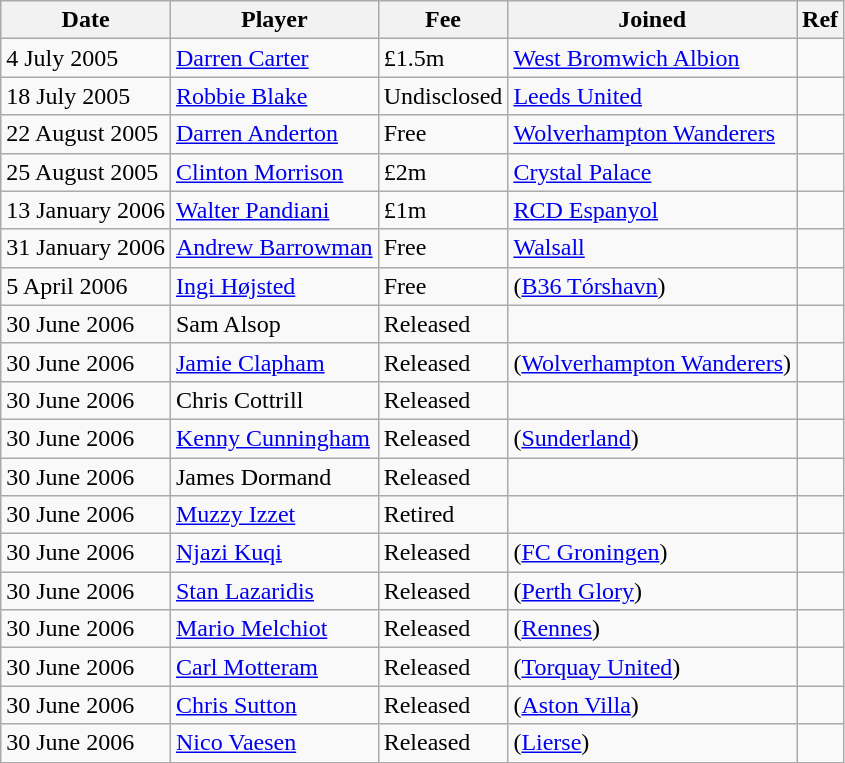<table class="wikitable" style="text-align: left">
<tr>
<th>Date</th>
<th>Player</th>
<th>Fee</th>
<th>Joined</th>
<th>Ref</th>
</tr>
<tr>
<td>4 July 2005</td>
<td><a href='#'>Darren Carter</a></td>
<td>£1.5m</td>
<td><a href='#'>West Bromwich Albion</a></td>
<td style="text-align: center"></td>
</tr>
<tr>
<td>18 July 2005</td>
<td><a href='#'>Robbie Blake</a></td>
<td>Undisclosed</td>
<td><a href='#'>Leeds United</a></td>
<td style="text-align: center"></td>
</tr>
<tr>
<td>22 August 2005</td>
<td><a href='#'>Darren Anderton</a></td>
<td>Free</td>
<td><a href='#'>Wolverhampton Wanderers</a></td>
<td style="text-align: center"></td>
</tr>
<tr>
<td>25 August 2005</td>
<td><a href='#'>Clinton Morrison</a></td>
<td>£2m</td>
<td><a href='#'>Crystal Palace</a></td>
<td style="text-align: center"></td>
</tr>
<tr>
<td>13 January 2006</td>
<td><a href='#'>Walter Pandiani</a></td>
<td>£1m</td>
<td><a href='#'>RCD Espanyol</a></td>
<td style="text-align: center"></td>
</tr>
<tr>
<td>31 January 2006</td>
<td><a href='#'>Andrew Barrowman</a></td>
<td>Free</td>
<td><a href='#'>Walsall</a></td>
<td style="text-align: center"></td>
</tr>
<tr>
<td>5 April 2006</td>
<td><a href='#'>Ingi Højsted</a></td>
<td>Free</td>
<td>(<a href='#'>B36 Tórshavn</a>)</td>
<td style="text-align: center"></td>
</tr>
<tr>
<td>30 June 2006</td>
<td>Sam Alsop</td>
<td>Released</td>
<td></td>
<td style="text-align: center"></td>
</tr>
<tr>
<td>30 June 2006</td>
<td><a href='#'>Jamie Clapham</a></td>
<td>Released</td>
<td>(<a href='#'>Wolverhampton Wanderers</a>)</td>
<td style="text-align: center"></td>
</tr>
<tr>
<td>30 June 2006</td>
<td>Chris Cottrill</td>
<td>Released</td>
<td></td>
<td style="text-align: center"></td>
</tr>
<tr>
<td>30 June 2006</td>
<td><a href='#'>Kenny Cunningham</a></td>
<td>Released</td>
<td>(<a href='#'>Sunderland</a>)</td>
<td style="text-align: center"></td>
</tr>
<tr>
<td>30 June 2006</td>
<td>James Dormand</td>
<td>Released</td>
<td></td>
<td style="text-align: center"></td>
</tr>
<tr>
<td>30 June 2006</td>
<td><a href='#'>Muzzy Izzet</a></td>
<td>Retired</td>
<td></td>
<td style="text-align: center"></td>
</tr>
<tr>
<td>30 June 2006</td>
<td><a href='#'>Njazi Kuqi</a></td>
<td>Released</td>
<td>(<a href='#'>FC Groningen</a>)</td>
<td style="text-align: center"></td>
</tr>
<tr>
<td>30 June 2006</td>
<td><a href='#'>Stan Lazaridis</a></td>
<td>Released</td>
<td>(<a href='#'>Perth Glory</a>)</td>
<td style="text-align: center"></td>
</tr>
<tr>
<td>30 June 2006</td>
<td><a href='#'>Mario Melchiot</a></td>
<td>Released</td>
<td>(<a href='#'>Rennes</a>)</td>
<td style="text-align: center"></td>
</tr>
<tr>
<td>30 June 2006</td>
<td><a href='#'>Carl Motteram</a></td>
<td>Released</td>
<td>(<a href='#'>Torquay United</a>)</td>
<td style="text-align: center"></td>
</tr>
<tr>
<td>30 June 2006</td>
<td><a href='#'>Chris Sutton</a></td>
<td>Released</td>
<td>(<a href='#'>Aston Villa</a>)</td>
<td style="text-align: center"></td>
</tr>
<tr>
<td>30 June 2006</td>
<td><a href='#'>Nico Vaesen</a></td>
<td>Released</td>
<td>(<a href='#'>Lierse</a>)</td>
<td style="text-align: center"></td>
</tr>
</table>
